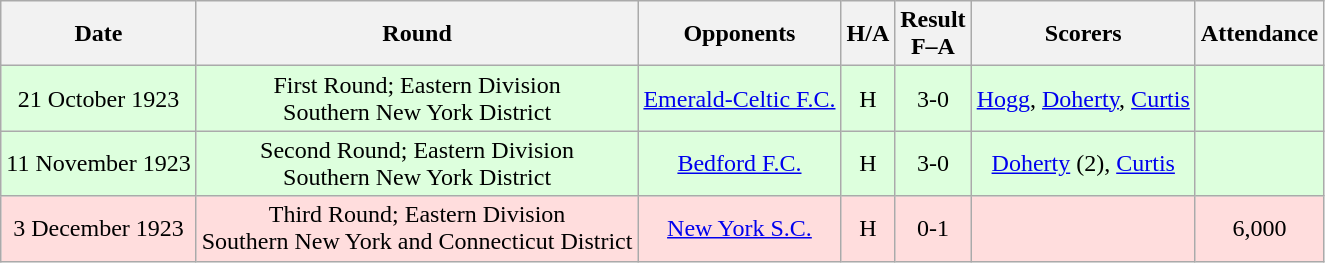<table class="wikitable" style="text-align:center">
<tr>
<th>Date</th>
<th>Round</th>
<th>Opponents</th>
<th>H/A</th>
<th>Result<br>F–A</th>
<th>Scorers</th>
<th>Attendance</th>
</tr>
<tr bgcolor="#ddffdd">
<td>21 October 1923</td>
<td>First Round; Eastern Division<br>Southern New York District</td>
<td><a href='#'>Emerald-Celtic F.C.</a></td>
<td>H</td>
<td>3-0</td>
<td><a href='#'>Hogg</a>, <a href='#'>Doherty</a>, <a href='#'>Curtis</a></td>
<td></td>
</tr>
<tr bgcolor="#ddffdd">
<td>11 November 1923</td>
<td>Second Round; Eastern Division<br>Southern New York District</td>
<td><a href='#'>Bedford F.C.</a></td>
<td>H</td>
<td>3-0</td>
<td><a href='#'>Doherty</a> (2), <a href='#'>Curtis</a></td>
<td></td>
</tr>
<tr bgcolor="#ffdddd">
<td>3 December 1923</td>
<td>Third Round; Eastern Division<br>Southern New York and Connecticut District</td>
<td><a href='#'>New York S.C.</a></td>
<td>H</td>
<td>0-1</td>
<td></td>
<td>6,000</td>
</tr>
</table>
